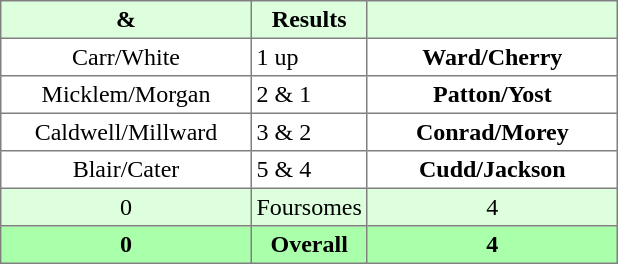<table border="1" cellpadding="3" style="border-collapse:collapse; text-align:center;">
<tr style="background:#ddffdd;">
<th width=160> & </th>
<th>Results</th>
<th width=160></th>
</tr>
<tr>
<td>Carr/White</td>
<td align=left> 1 up</td>
<td><strong>Ward/Cherry</strong></td>
</tr>
<tr>
<td>Micklem/Morgan</td>
<td align=left> 2 & 1</td>
<td><strong>Patton/Yost</strong></td>
</tr>
<tr>
<td>Caldwell/Millward</td>
<td align=left> 3 & 2</td>
<td><strong>Conrad/Morey</strong></td>
</tr>
<tr>
<td>Blair/Cater</td>
<td align=left> 5 & 4</td>
<td><strong>Cudd/Jackson</strong></td>
</tr>
<tr style="background:#ddffdd;">
<td>0</td>
<td>Foursomes</td>
<td>4</td>
</tr>
<tr style="background:#aaffaa;">
<th>0</th>
<th>Overall</th>
<th>4</th>
</tr>
</table>
